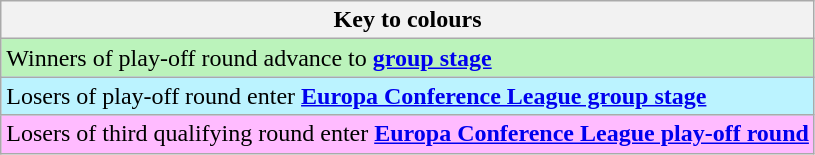<table class="wikitable">
<tr>
<th>Key to colours</th>
</tr>
<tr bgcolor=#BBF3BB>
<td>Winners of play-off round advance to <strong><a href='#'>group stage</a></strong></td>
</tr>
<tr bgcolor=#BBF3FF>
<td>Losers of play-off round enter <strong><a href='#'>Europa Conference League group stage</a></strong></td>
</tr>
<tr bgcolor=#FFBBFF>
<td>Losers of third qualifying round enter <strong><a href='#'>Europa Conference League play-off round</a></strong></td>
</tr>
</table>
